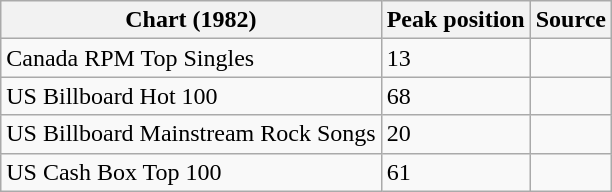<table class="wikitable sortable">
<tr>
<th>Chart (1982)</th>
<th>Peak position</th>
<th>Source</th>
</tr>
<tr>
<td>Canada RPM Top Singles</td>
<td>13</td>
<td></td>
</tr>
<tr>
<td>US Billboard Hot 100</td>
<td>68</td>
<td></td>
</tr>
<tr>
<td>US Billboard Mainstream Rock Songs</td>
<td>20</td>
<td></td>
</tr>
<tr>
<td>US Cash Box Top 100</td>
<td>61</td>
<td></td>
</tr>
</table>
